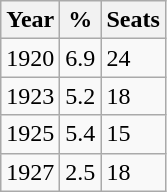<table class="wikitable">
<tr>
<th>Year</th>
<th>%</th>
<th>Seats</th>
</tr>
<tr>
<td>1920</td>
<td>6.9</td>
<td>24</td>
</tr>
<tr>
<td>1923</td>
<td>5.2</td>
<td>18</td>
</tr>
<tr>
<td>1925</td>
<td>5.4</td>
<td>15</td>
</tr>
<tr>
<td>1927</td>
<td>2.5</td>
<td>18</td>
</tr>
</table>
